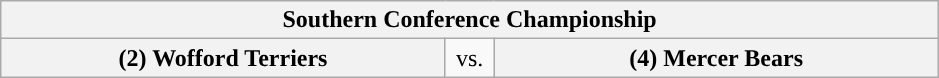<table class="wikitable">
<tr>
<th style="width: 604px;" colspan=3>Southern Conference Championship</th>
</tr>
<tr>
<th style="width: 289px; ">(2) Wofford Terriers</th>
<td style="width: 25px; text-align:center">vs.</td>
<th style="width: 289px; ">(4) Mercer Bears</th>
</tr>
</table>
